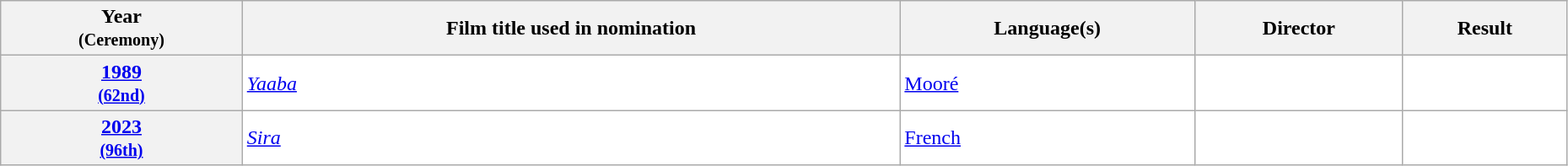<table class="wikitable sortable" width="98%" style="background:#ffffff;">
<tr>
<th>Year<br><small>(Ceremony)</small></th>
<th>Film title used in nomination</th>
<th>Language(s)</th>
<th>Director</th>
<th>Result</th>
</tr>
<tr>
<th align="center"><a href='#'>1989</a><br><small><a href='#'>(62nd)</a></small></th>
<td><em><a href='#'>Yaaba</a></em></td>
<td><a href='#'>Mooré</a></td>
<td></td>
<td></td>
</tr>
<tr>
<th align="center"><a href='#'>2023</a><br><small><a href='#'>(96th)</a></small></th>
<td><em><a href='#'>Sira</a></em></td>
<td><a href='#'>French</a></td>
<td></td>
<td></td>
</tr>
</table>
